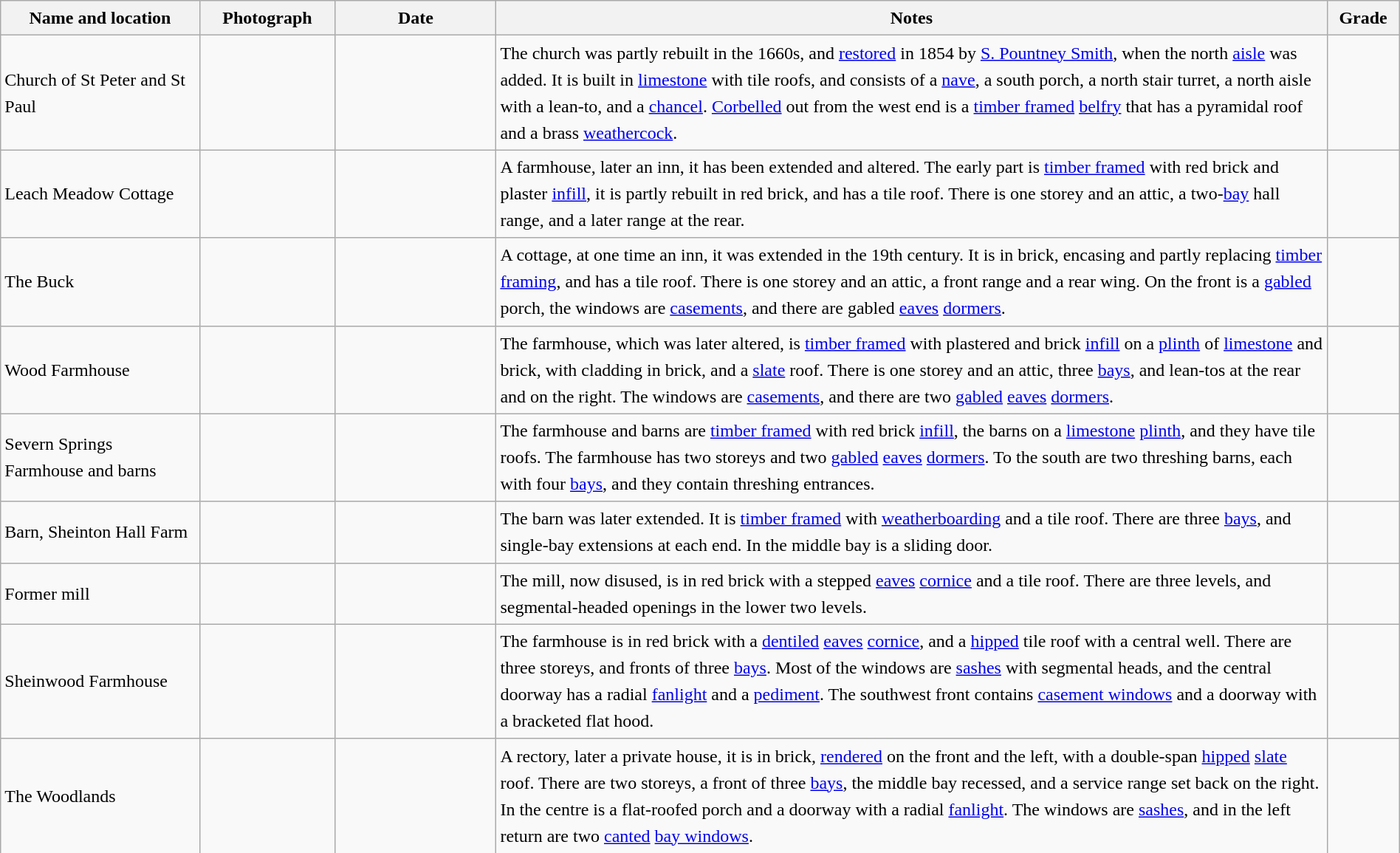<table class="wikitable sortable plainrowheaders" style="width:100%; border:0; text-align:left; line-height:150%;">
<tr>
<th scope="col"  style="width:150px">Name and location</th>
<th scope="col"  style="width:100px" class="unsortable">Photograph</th>
<th scope="col"  style="width:120px">Date</th>
<th scope="col"  style="width:650px" class="unsortable">Notes</th>
<th scope="col"  style="width:50px">Grade</th>
</tr>
<tr>
<td>Church of St Peter and St Paul<br><small></small></td>
<td></td>
<td align="center"></td>
<td>The church was partly rebuilt in the 1660s, and <a href='#'>restored</a> in 1854 by <a href='#'>S. Pountney Smith</a>, when the north <a href='#'>aisle</a> was added.  It is built in <a href='#'>limestone</a> with tile roofs, and consists of a <a href='#'>nave</a>, a south porch, a north stair turret, a north aisle with a lean-to, and a <a href='#'>chancel</a>.  <a href='#'>Corbelled</a> out from the west end is a <a href='#'>timber framed</a> <a href='#'>belfry</a> that has a pyramidal roof and a brass <a href='#'>weathercock</a>.</td>
<td align="center" ></td>
</tr>
<tr>
<td>Leach Meadow Cottage<br><small></small></td>
<td></td>
<td align="center"></td>
<td>A farmhouse, later an inn, it has been extended and altered.  The early part is <a href='#'>timber framed</a> with red brick and plaster <a href='#'>infill</a>, it is partly rebuilt in red brick, and has a tile roof.  There is one storey and an attic, a two-<a href='#'>bay</a> hall range, and a later range at the rear.</td>
<td align="center" ></td>
</tr>
<tr>
<td>The Buck<br><small></small></td>
<td></td>
<td align="center"></td>
<td>A cottage, at one time an inn, it was extended in the 19th century.  It is in brick, encasing and partly replacing <a href='#'>timber framing</a>, and has a tile roof.  There is one storey and an attic, a front range and a rear wing.  On the front is a <a href='#'>gabled</a> porch, the windows are <a href='#'>casements</a>, and there are gabled <a href='#'>eaves</a> <a href='#'>dormers</a>.</td>
<td align="center" ></td>
</tr>
<tr>
<td>Wood Farmhouse<br><small></small></td>
<td></td>
<td align="center"></td>
<td>The farmhouse, which was later altered, is <a href='#'>timber framed</a> with plastered and brick <a href='#'>infill</a> on a <a href='#'>plinth</a> of <a href='#'>limestone</a> and brick, with cladding in brick, and a <a href='#'>slate</a> roof.  There is one storey and an attic, three <a href='#'>bays</a>, and lean-tos at the rear and on the right.  The windows are <a href='#'>casements</a>, and there are two <a href='#'>gabled</a> <a href='#'>eaves</a> <a href='#'>dormers</a>.</td>
<td align="center" ></td>
</tr>
<tr>
<td>Severn Springs Farmhouse and barns<br><small></small></td>
<td></td>
<td align="center"></td>
<td>The farmhouse and barns are <a href='#'>timber framed</a> with red brick <a href='#'>infill</a>, the barns on a <a href='#'>limestone</a> <a href='#'>plinth</a>, and they have tile roofs.  The farmhouse has two storeys and two <a href='#'>gabled</a> <a href='#'>eaves</a> <a href='#'>dormers</a>.  To the south are two threshing barns, each with four <a href='#'>bays</a>, and they contain threshing entrances.</td>
<td align="center" ></td>
</tr>
<tr>
<td>Barn, Sheinton Hall Farm<br><small></small></td>
<td></td>
<td align="center"></td>
<td>The barn was later extended.  It is <a href='#'>timber framed</a> with <a href='#'>weatherboarding</a> and a tile roof.  There are three <a href='#'>bays</a>, and single-bay extensions at each end.  In the middle bay is a sliding door.</td>
<td align="center" ></td>
</tr>
<tr>
<td>Former mill<br><small></small></td>
<td></td>
<td align="center"></td>
<td>The mill, now disused, is in red brick with a stepped <a href='#'>eaves</a> <a href='#'>cornice</a> and a tile roof.  There are three levels, and segmental-headed openings in the lower two levels.</td>
<td align="center" ></td>
</tr>
<tr>
<td>Sheinwood Farmhouse<br><small></small></td>
<td></td>
<td align="center"></td>
<td>The farmhouse is in red brick with a <a href='#'>dentiled</a> <a href='#'>eaves</a> <a href='#'>cornice</a>, and a <a href='#'>hipped</a> tile roof with a central well.  There are three storeys, and fronts of three <a href='#'>bays</a>.  Most of the windows are <a href='#'>sashes</a> with segmental heads, and the central doorway has a radial <a href='#'>fanlight</a> and a <a href='#'>pediment</a>.  The southwest front contains <a href='#'>casement windows</a> and a doorway with a bracketed flat hood.</td>
<td align="center" ></td>
</tr>
<tr>
<td>The Woodlands<br><small></small></td>
<td></td>
<td align="center"></td>
<td>A rectory, later a private house, it is in brick, <a href='#'>rendered</a> on the front and the left, with a double-span <a href='#'>hipped</a> <a href='#'>slate</a> roof.  There are two storeys, a front of three <a href='#'>bays</a>, the middle bay recessed, and a service range set back on the right.  In the centre is a flat-roofed porch and a doorway with a radial <a href='#'>fanlight</a>.  The windows are <a href='#'>sashes</a>, and in the left return are two <a href='#'>canted</a> <a href='#'>bay windows</a>.</td>
<td align="center" ></td>
</tr>
<tr>
</tr>
</table>
